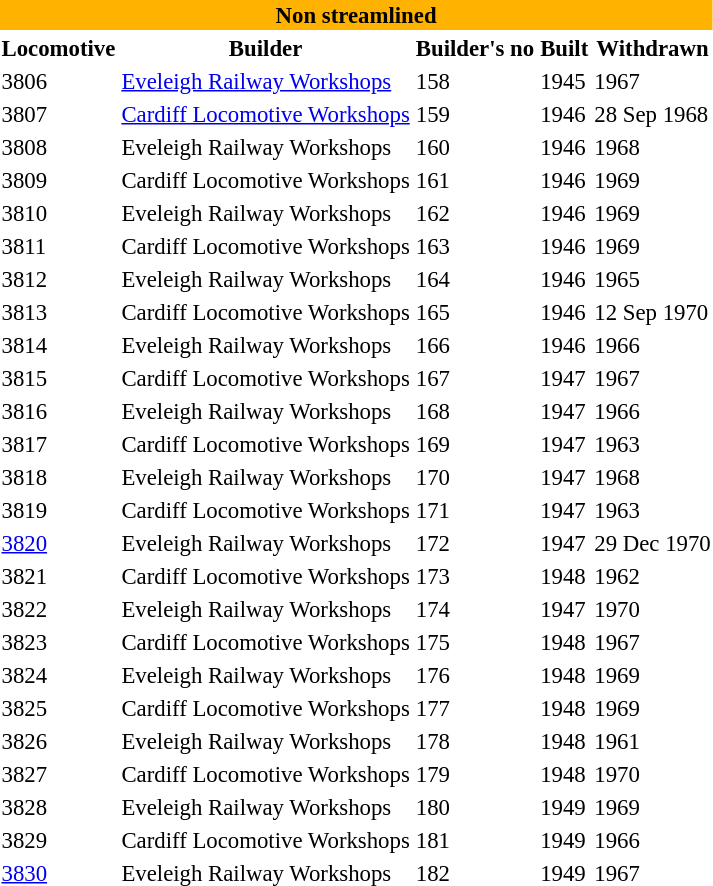<table class="toccolours" style="font-size:95%;">
<tr>
<th colspan="9" bgcolor="#FFB300">Non streamlined</th>
</tr>
<tr>
<th>Locomotive</th>
<th>Builder</th>
<th>Builder's no</th>
<th>Built</th>
<th>Withdrawn</th>
</tr>
<tr -style="background:#E5E5FF">
<td>3806</td>
<td><a href='#'>Eveleigh Railway Workshops</a></td>
<td>158</td>
<td>1945</td>
<td>1967</td>
</tr>
<tr>
<td>3807</td>
<td><a href='#'>Cardiff Locomotive Workshops</a></td>
<td>159</td>
<td>1946</td>
<td>28 Sep 1968</td>
</tr>
<tr -style="background:#E5E5FF">
<td>3808</td>
<td>Eveleigh Railway Workshops</td>
<td>160</td>
<td>1946</td>
<td>1968</td>
</tr>
<tr>
<td>3809</td>
<td>Cardiff Locomotive Workshops</td>
<td>161</td>
<td>1946</td>
<td>1969</td>
</tr>
<tr -style="background:#E5E5FF">
<td>3810</td>
<td>Eveleigh Railway Workshops</td>
<td>162</td>
<td>1946</td>
<td>1969</td>
</tr>
<tr>
<td>3811</td>
<td>Cardiff Locomotive Workshops</td>
<td>163</td>
<td>1946</td>
<td>1969</td>
</tr>
<tr -style="background:#E5E5FF">
<td>3812</td>
<td>Eveleigh Railway Workshops</td>
<td>164</td>
<td>1946</td>
<td>1965</td>
</tr>
<tr>
<td>3813</td>
<td>Cardiff Locomotive Workshops</td>
<td>165</td>
<td>1946</td>
<td>12 Sep 1970</td>
</tr>
<tr -style="background:#E5E5FF">
<td>3814</td>
<td>Eveleigh Railway Workshops</td>
<td>166</td>
<td>1946</td>
<td>1966</td>
</tr>
<tr>
<td>3815</td>
<td>Cardiff Locomotive Workshops</td>
<td>167</td>
<td>1947</td>
<td>1967</td>
</tr>
<tr -style="background:#E5E5FF">
<td>3816</td>
<td>Eveleigh Railway Workshops</td>
<td>168</td>
<td>1947</td>
<td>1966</td>
</tr>
<tr>
<td>3817</td>
<td>Cardiff Locomotive Workshops</td>
<td>169</td>
<td>1947</td>
<td>1963</td>
</tr>
<tr -style="background:#E5E5FF">
<td>3818</td>
<td>Eveleigh Railway Workshops</td>
<td>170</td>
<td>1947</td>
<td>1968</td>
</tr>
<tr>
<td>3819</td>
<td>Cardiff Locomotive Workshops</td>
<td>171</td>
<td>1947</td>
<td>1963</td>
</tr>
<tr -style="background:#E5E5FF">
<td><a href='#'>3820</a></td>
<td>Eveleigh Railway Workshops</td>
<td>172</td>
<td>1947</td>
<td>29 Dec 1970</td>
</tr>
<tr>
<td>3821</td>
<td>Cardiff Locomotive Workshops</td>
<td>173</td>
<td>1948</td>
<td>1962</td>
</tr>
<tr -style="background:#E5E5FF">
<td>3822</td>
<td>Eveleigh Railway Workshops</td>
<td>174</td>
<td>1947</td>
<td>1970</td>
</tr>
<tr>
<td>3823</td>
<td>Cardiff Locomotive Workshops</td>
<td>175</td>
<td>1948</td>
<td>1967</td>
</tr>
<tr -style="background:#E5E5FF">
<td>3824</td>
<td>Eveleigh Railway Workshops</td>
<td>176</td>
<td>1948</td>
<td>1969</td>
</tr>
<tr>
<td>3825</td>
<td>Cardiff Locomotive Workshops</td>
<td>177</td>
<td>1948</td>
<td>1969</td>
</tr>
<tr -style="background:#E5E5FF">
<td>3826</td>
<td>Eveleigh Railway Workshops</td>
<td>178</td>
<td>1948</td>
<td>1961</td>
</tr>
<tr>
<td>3827</td>
<td>Cardiff Locomotive Workshops</td>
<td>179</td>
<td>1948</td>
<td>1970</td>
</tr>
<tr -style="background:#E5E5FF">
<td>3828</td>
<td>Eveleigh Railway Workshops</td>
<td>180</td>
<td>1949</td>
<td>1969</td>
</tr>
<tr>
<td>3829</td>
<td>Cardiff Locomotive Workshops</td>
<td>181</td>
<td>1949</td>
<td>1966</td>
</tr>
<tr -style="background:#E5E5FF">
<td><a href='#'>3830</a></td>
<td>Eveleigh Railway Workshops</td>
<td>182</td>
<td>1949</td>
<td>1967</td>
</tr>
<tr>
</tr>
</table>
